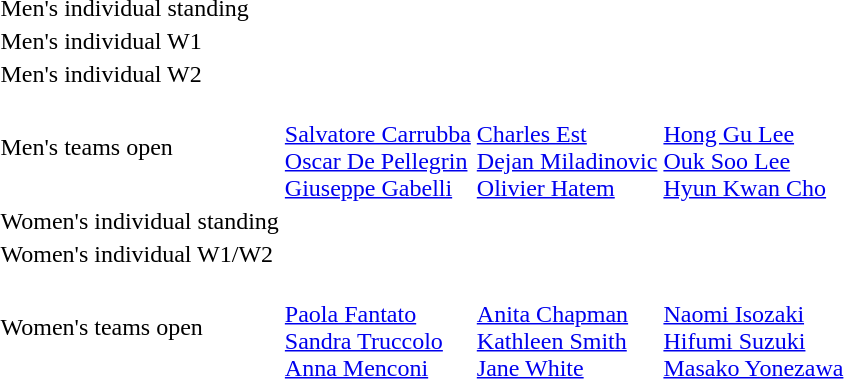<table>
<tr>
<td>Men's individual standing<br></td>
<td></td>
<td></td>
<td></td>
</tr>
<tr>
<td>Men's individual W1<br></td>
<td></td>
<td></td>
<td></td>
</tr>
<tr>
<td>Men's individual W2<br></td>
<td></td>
<td></td>
<td></td>
</tr>
<tr>
<td>Men's teams open<br></td>
<td> <br> <a href='#'>Salvatore Carrubba</a> <br> <a href='#'>Oscar De Pellegrin</a> <br> <a href='#'>Giuseppe Gabelli</a></td>
<td> <br> <a href='#'>Charles Est</a> <br> <a href='#'>Dejan Miladinovic</a> <br> <a href='#'>Olivier Hatem</a></td>
<td> <br> <a href='#'>Hong Gu Lee</a> <br> <a href='#'>Ouk Soo Lee</a> <br> <a href='#'>Hyun Kwan Cho</a></td>
</tr>
<tr>
<td>Women's individual standing<br></td>
<td></td>
<td></td>
<td></td>
</tr>
<tr>
<td>Women's individual W1/W2<br></td>
<td></td>
<td></td>
<td></td>
</tr>
<tr>
<td>Women's teams open<br></td>
<td> <br> <a href='#'>Paola Fantato</a> <br> <a href='#'>Sandra Truccolo</a> <br> <a href='#'>Anna Menconi</a></td>
<td> <br> <a href='#'>Anita Chapman</a> <br> <a href='#'>Kathleen Smith</a> <br> <a href='#'>Jane White</a></td>
<td> <br> <a href='#'>Naomi Isozaki</a> <br> <a href='#'>Hifumi Suzuki</a> <br> <a href='#'>Masako Yonezawa</a></td>
</tr>
</table>
